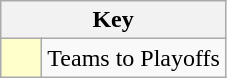<table class="wikitable" style="text-align: center;">
<tr>
<th colspan=2>Key</th>
</tr>
<tr>
<td style="background:#ffffcc; width:20px;"></td>
<td align=left>Teams to Playoffs</td>
</tr>
</table>
